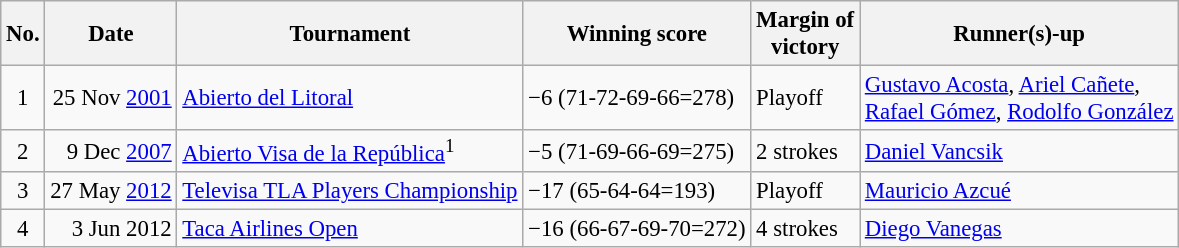<table class="wikitable" style="font-size:95%;">
<tr>
<th>No.</th>
<th>Date</th>
<th>Tournament</th>
<th>Winning score</th>
<th>Margin of<br>victory</th>
<th>Runner(s)-up</th>
</tr>
<tr>
<td align=center>1</td>
<td align=right>25 Nov <a href='#'>2001</a></td>
<td><a href='#'>Abierto del Litoral</a></td>
<td>−6 (71-72-69-66=278)</td>
<td>Playoff</td>
<td> <a href='#'>Gustavo Acosta</a>,  <a href='#'>Ariel Cañete</a>,<br> <a href='#'>Rafael Gómez</a>,  <a href='#'>Rodolfo González</a></td>
</tr>
<tr>
<td align=center>2</td>
<td align=right>9 Dec <a href='#'>2007</a></td>
<td><a href='#'>Abierto Visa de la República</a><sup>1</sup></td>
<td>−5 (71-69-66-69=275)</td>
<td>2 strokes</td>
<td> <a href='#'>Daniel Vancsik</a></td>
</tr>
<tr>
<td align=center>3</td>
<td align=right>27 May <a href='#'>2012</a></td>
<td><a href='#'>Televisa TLA Players Championship</a></td>
<td>−17 (65-64-64=193)</td>
<td>Playoff</td>
<td> <a href='#'>Mauricio Azcué</a></td>
</tr>
<tr>
<td align=center>4</td>
<td align=right>3 Jun 2012</td>
<td><a href='#'>Taca Airlines Open</a></td>
<td>−16 (66-67-69-70=272)</td>
<td>4 strokes</td>
<td> <a href='#'>Diego Vanegas</a></td>
</tr>
</table>
